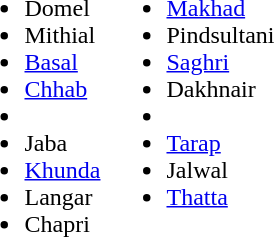<table>
<tr ---->
<td valign="top"><br><ul><li>Domel</li><li>Mithial</li><li><a href='#'>Basal</a></li><li><a href='#'>Chhab</a></li><li></li><li>Jaba</li><li><a href='#'>Khunda</a></li><li>Langar</li><li>Chapri</li></ul></td>
<td valign="top"><br><ul><li><a href='#'>Makhad</a></li><li>Pindsultani</li><li><a href='#'>Saghri</a></li><li>Dakhnair</li><li></li><li><a href='#'>Tarap</a></li><li>Jalwal</li><li><a href='#'>Thatta</a></li></ul></td>
</tr>
</table>
